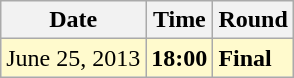<table class="wikitable">
<tr>
<th>Date</th>
<th>Time</th>
<th>Round</th>
</tr>
<tr style=background:lemonchiffon>
<td>June 25, 2013</td>
<td><strong>18:00</strong></td>
<td><strong>Final</strong></td>
</tr>
</table>
